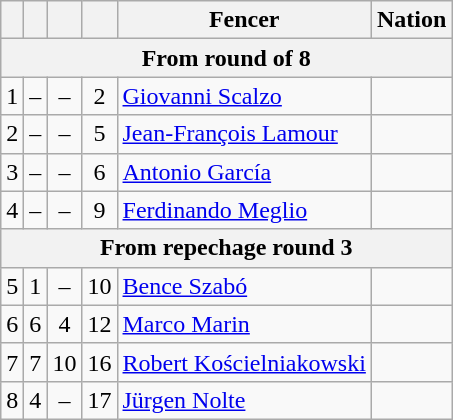<table class="wikitable sortable" style="text-align:center" style=text-align:center>
<tr>
<th></th>
<th></th>
<th></th>
<th></th>
<th>Fencer</th>
<th>Nation</th>
</tr>
<tr>
<th colspan=6>From round of 8</th>
</tr>
<tr>
<td>1</td>
<td>–</td>
<td>–</td>
<td>2</td>
<td align=left><a href='#'>Giovanni Scalzo</a></td>
<td align=left></td>
</tr>
<tr>
<td>2</td>
<td>–</td>
<td>–</td>
<td>5</td>
<td align=left><a href='#'>Jean-François Lamour</a></td>
<td align=left></td>
</tr>
<tr>
<td>3</td>
<td>–</td>
<td>–</td>
<td>6</td>
<td align=left><a href='#'>Antonio García</a></td>
<td align=left></td>
</tr>
<tr>
<td>4</td>
<td>–</td>
<td>–</td>
<td>9</td>
<td align=left><a href='#'>Ferdinando Meglio</a></td>
<td align=left></td>
</tr>
<tr>
<th colspan=6>From repechage round 3</th>
</tr>
<tr>
<td>5</td>
<td>1</td>
<td>–</td>
<td>10</td>
<td align=left><a href='#'>Bence Szabó</a></td>
<td align=left></td>
</tr>
<tr>
<td>6</td>
<td>6</td>
<td>4</td>
<td>12</td>
<td align=left><a href='#'>Marco Marin</a></td>
<td align=left></td>
</tr>
<tr>
<td>7</td>
<td>7</td>
<td>10</td>
<td>16</td>
<td align=left><a href='#'>Robert Kościelniakowski</a></td>
<td align=left></td>
</tr>
<tr>
<td>8</td>
<td>4</td>
<td>–</td>
<td>17</td>
<td align=left><a href='#'>Jürgen Nolte</a></td>
<td align=left></td>
</tr>
</table>
